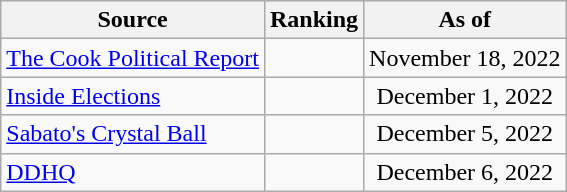<table class="wikitable" style="text-align:center">
<tr>
<th>Source</th>
<th>Ranking</th>
<th>As of</th>
</tr>
<tr>
<td style="text-align:left"><a href='#'>The Cook Political Report</a></td>
<td></td>
<td>November 18, 2022</td>
</tr>
<tr>
<td style="text-align:left"><a href='#'>Inside Elections</a></td>
<td></td>
<td>December 1, 2022</td>
</tr>
<tr>
<td style="text-align:left"><a href='#'>Sabato's Crystal Ball</a></td>
<td></td>
<td>December 5, 2022</td>
</tr>
<tr>
<td style="text-align:left"><a href='#'>DDHQ</a></td>
<td></td>
<td>December 6, 2022</td>
</tr>
</table>
